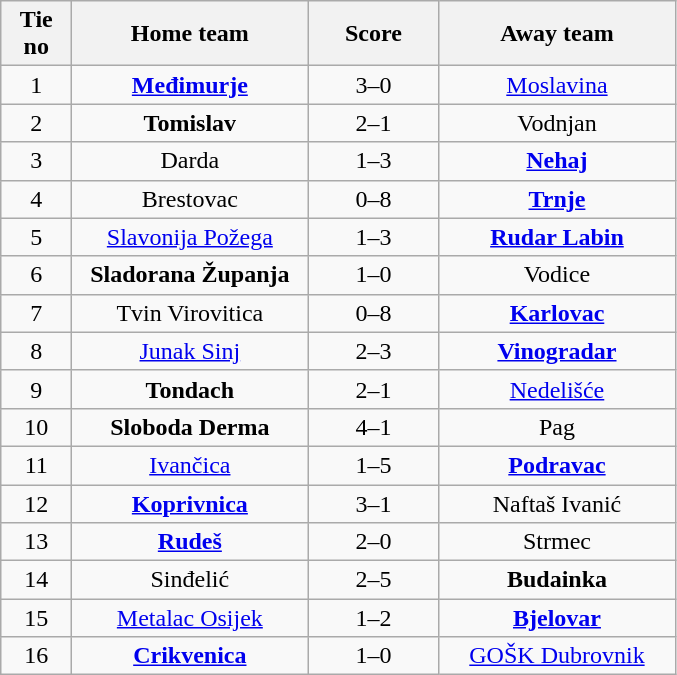<table class="wikitable" style="text-align: center">
<tr>
<th width=40>Tie no</th>
<th width=150>Home team</th>
<th width=80>Score</th>
<th width=150>Away team</th>
</tr>
<tr>
<td>1</td>
<td><strong><a href='#'>Međimurje</a></strong></td>
<td>3–0</td>
<td><a href='#'>Moslavina</a></td>
</tr>
<tr>
<td>2</td>
<td><strong>Tomislav</strong></td>
<td>2–1</td>
<td>Vodnjan</td>
</tr>
<tr>
<td>3</td>
<td>Darda</td>
<td>1–3</td>
<td><strong><a href='#'>Nehaj</a></strong></td>
</tr>
<tr>
<td>4</td>
<td>Brestovac</td>
<td>0–8</td>
<td><strong><a href='#'>Trnje</a></strong></td>
</tr>
<tr>
<td>5</td>
<td><a href='#'>Slavonija Požega</a></td>
<td>1–3</td>
<td><strong><a href='#'>Rudar Labin</a></strong></td>
</tr>
<tr>
<td>6</td>
<td><strong>Sladorana Županja</strong></td>
<td>1–0</td>
<td>Vodice</td>
</tr>
<tr>
<td>7</td>
<td>Tvin Virovitica</td>
<td>0–8</td>
<td><strong><a href='#'>Karlovac</a></strong></td>
</tr>
<tr>
<td>8</td>
<td><a href='#'>Junak Sinj</a></td>
<td>2–3</td>
<td><strong><a href='#'>Vinogradar</a></strong></td>
</tr>
<tr>
<td>9</td>
<td><strong>Tondach</strong></td>
<td>2–1</td>
<td><a href='#'>Nedelišće</a></td>
</tr>
<tr>
<td>10</td>
<td><strong>Sloboda Derma</strong></td>
<td>4–1</td>
<td>Pag</td>
</tr>
<tr>
<td>11</td>
<td><a href='#'>Ivančica</a></td>
<td>1–5</td>
<td><strong><a href='#'>Podravac</a></strong></td>
</tr>
<tr>
<td>12</td>
<td><strong><a href='#'>Koprivnica</a></strong></td>
<td>3–1</td>
<td>Naftaš Ivanić</td>
</tr>
<tr>
<td>13</td>
<td><strong><a href='#'>Rudeš</a></strong></td>
<td>2–0</td>
<td>Strmec</td>
</tr>
<tr>
<td>14</td>
<td>Sinđelić</td>
<td>2–5</td>
<td><strong>Budainka</strong></td>
</tr>
<tr>
<td>15</td>
<td><a href='#'>Metalac Osijek</a></td>
<td>1–2</td>
<td><strong><a href='#'>Bjelovar</a></strong></td>
</tr>
<tr>
<td>16</td>
<td><strong><a href='#'>Crikvenica</a></strong></td>
<td>1–0</td>
<td><a href='#'>GOŠK Dubrovnik</a></td>
</tr>
</table>
